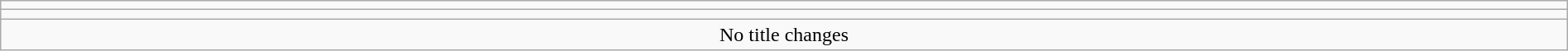<table class="wikitable" style="text-align:center; width:100%;">
<tr>
<td colspan=5></td>
</tr>
<tr>
<td colspan=5><strong></strong></td>
</tr>
<tr>
<td colspan="5">No title changes</td>
</tr>
</table>
